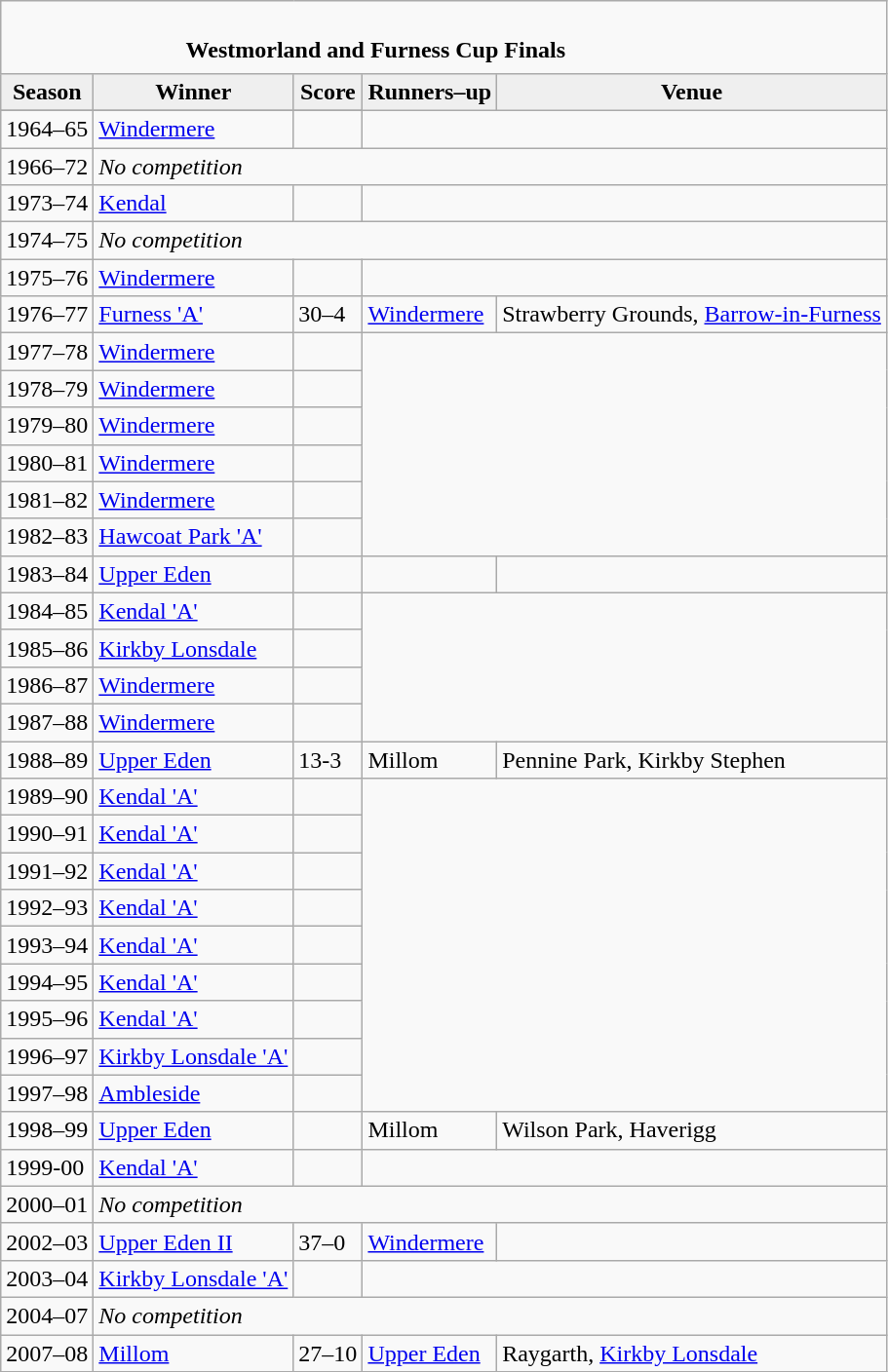<table class="wikitable" style="text-align: left;">
<tr>
<td colspan="5" cellpadding="0" cellspacing="0"><br><table border="0" style="width:100%;" cellpadding="0" cellspacing="0">
<tr>
<td style="width:20%; border:0;"></td>
<td style="border:0;"><strong>Westmorland and Furness Cup Finals</strong></td>
<td style="width:20%; border:0;"></td>
</tr>
</table>
</td>
</tr>
<tr>
<th style="background:#efefef;">Season</th>
<th style="background:#efefef">Winner</th>
<th style="background:#efefef">Score</th>
<th style="background:#efefef;">Runners–up</th>
<th style="background:#efefef;">Venue</th>
</tr>
<tr align=left>
</tr>
<tr>
<td>1964–65</td>
<td><a href='#'>Windermere</a></td>
<td></td>
</tr>
<tr>
<td>1966–72</td>
<td colspan="4"><em>No competition</em></td>
</tr>
<tr>
<td>1973–74</td>
<td><a href='#'>Kendal</a></td>
<td></td>
</tr>
<tr>
<td>1974–75</td>
<td colspan="4"><em>No competition</em></td>
</tr>
<tr>
<td>1975–76</td>
<td><a href='#'>Windermere</a></td>
<td></td>
</tr>
<tr>
<td>1976–77</td>
<td><a href='#'>Furness 'A'</a></td>
<td>30–4</td>
<td><a href='#'>Windermere</a></td>
<td>Strawberry Grounds, <a href='#'>Barrow-in-Furness</a></td>
</tr>
<tr>
<td>1977–78</td>
<td><a href='#'>Windermere</a></td>
<td></td>
</tr>
<tr>
<td>1978–79</td>
<td><a href='#'>Windermere</a></td>
<td></td>
</tr>
<tr>
<td>1979–80</td>
<td><a href='#'>Windermere</a></td>
<td></td>
</tr>
<tr>
<td>1980–81</td>
<td><a href='#'>Windermere</a></td>
<td></td>
</tr>
<tr>
<td>1981–82</td>
<td><a href='#'>Windermere</a></td>
<td></td>
</tr>
<tr>
<td>1982–83</td>
<td><a href='#'>Hawcoat Park 'A'</a></td>
<td></td>
</tr>
<tr>
<td>1983–84</td>
<td><a href='#'>Upper Eden</a></td>
<td></td>
<td></td>
<td></td>
</tr>
<tr>
<td>1984–85</td>
<td><a href='#'>Kendal 'A'</a></td>
<td></td>
</tr>
<tr>
<td>1985–86</td>
<td><a href='#'>Kirkby Lonsdale</a></td>
<td></td>
</tr>
<tr>
<td>1986–87</td>
<td><a href='#'>Windermere</a></td>
<td></td>
</tr>
<tr>
<td>1987–88</td>
<td><a href='#'>Windermere</a></td>
<td></td>
</tr>
<tr>
<td>1988–89</td>
<td><a href='#'>Upper Eden</a></td>
<td>13-3</td>
<td>Millom</td>
<td>Pennine Park, Kirkby Stephen</td>
</tr>
<tr>
<td>1989–90</td>
<td><a href='#'>Kendal 'A'</a></td>
<td></td>
</tr>
<tr>
<td>1990–91</td>
<td><a href='#'>Kendal 'A'</a></td>
<td></td>
</tr>
<tr>
<td>1991–92</td>
<td><a href='#'>Kendal 'A'</a></td>
<td></td>
</tr>
<tr>
<td>1992–93</td>
<td><a href='#'>Kendal 'A'</a></td>
<td></td>
</tr>
<tr>
<td>1993–94</td>
<td><a href='#'>Kendal 'A'</a></td>
<td></td>
</tr>
<tr>
<td>1994–95</td>
<td><a href='#'>Kendal 'A'</a></td>
<td></td>
</tr>
<tr>
<td>1995–96</td>
<td><a href='#'>Kendal 'A'</a></td>
<td></td>
</tr>
<tr>
<td>1996–97</td>
<td><a href='#'>Kirkby Lonsdale 'A'</a></td>
<td></td>
</tr>
<tr>
<td>1997–98</td>
<td><a href='#'>Ambleside</a></td>
<td></td>
</tr>
<tr>
<td>1998–99</td>
<td><a href='#'>Upper Eden</a></td>
<td></td>
<td>Millom</td>
<td>Wilson Park, Haverigg</td>
</tr>
<tr>
<td>1999-00</td>
<td><a href='#'>Kendal 'A'</a></td>
<td></td>
</tr>
<tr>
<td>2000–01</td>
<td colspan="4"><em>No competition</em></td>
</tr>
<tr>
<td>2002–03</td>
<td><a href='#'>Upper Eden II</a></td>
<td>37–0</td>
<td><a href='#'>Windermere</a></td>
<td></td>
</tr>
<tr>
<td>2003–04</td>
<td><a href='#'>Kirkby Lonsdale 'A'</a></td>
<td></td>
</tr>
<tr>
<td>2004–07</td>
<td colspan="4"><em>No competition</em></td>
</tr>
<tr>
<td>2007–08</td>
<td><a href='#'>Millom</a></td>
<td>27–10</td>
<td><a href='#'>Upper Eden</a></td>
<td>Raygarth, <a href='#'>Kirkby Lonsdale</a></td>
</tr>
<tr>
</tr>
</table>
